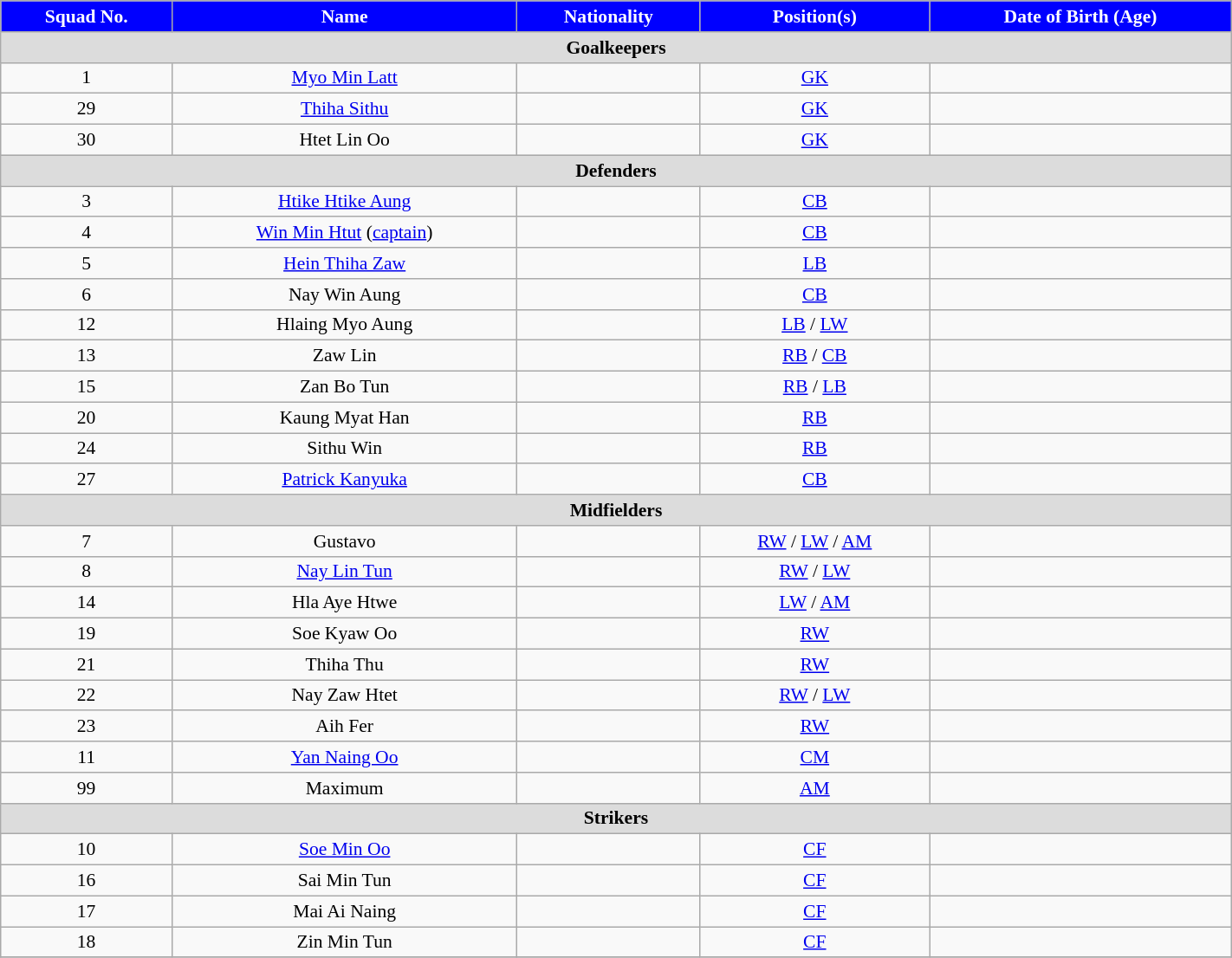<table class="wikitable" style="text-align:center; font-size:90%; width:75%;">
<tr>
<th style="background:#00f; color:white; text-align:center;">Squad No.</th>
<th style="background:#00f; color:white; text-align:center;">Name</th>
<th style="background:#00f; color:white; text-align:center;">Nationality</th>
<th style="background:#00f; color:white; text-align:center;">Position(s)</th>
<th style="background:#00f; color:white; text-align:center;">Date of Birth (Age)</th>
</tr>
<tr>
<th colspan="10" style="background:#dcdcdc; text-align:center;">Goalkeepers</th>
</tr>
<tr>
<td>1</td>
<td><a href='#'>Myo Min Latt</a></td>
<td></td>
<td><a href='#'>GK</a></td>
<td></td>
</tr>
<tr>
<td>29</td>
<td><a href='#'>Thiha Sithu</a></td>
<td></td>
<td><a href='#'>GK</a></td>
<td></td>
</tr>
<tr>
<td>30</td>
<td>Htet Lin Oo</td>
<td></td>
<td><a href='#'>GK</a></td>
<td></td>
</tr>
<tr>
<th colspan="10" style="background:#dcdcdc; text-align:center;">Defenders</th>
</tr>
<tr>
<td>3</td>
<td><a href='#'>Htike Htike Aung</a></td>
<td></td>
<td><a href='#'>CB</a></td>
<td></td>
</tr>
<tr>
<td>4</td>
<td><a href='#'>Win Min Htut</a> (<a href='#'>captain</a>)</td>
<td></td>
<td><a href='#'>CB</a></td>
<td></td>
</tr>
<tr>
<td>5</td>
<td><a href='#'>Hein Thiha Zaw</a></td>
<td></td>
<td><a href='#'>LB</a></td>
<td></td>
</tr>
<tr>
<td>6</td>
<td>Nay Win Aung</td>
<td></td>
<td><a href='#'>CB</a></td>
<td></td>
</tr>
<tr>
<td>12</td>
<td>Hlaing Myo Aung</td>
<td></td>
<td><a href='#'>LB</a> / <a href='#'>LW</a></td>
<td></td>
</tr>
<tr>
<td>13</td>
<td>Zaw Lin</td>
<td></td>
<td><a href='#'>RB</a> /  <a href='#'>CB</a></td>
<td></td>
</tr>
<tr>
<td>15</td>
<td>Zan Bo Tun</td>
<td></td>
<td><a href='#'>RB</a> / <a href='#'>LB</a></td>
<td></td>
</tr>
<tr>
<td>20</td>
<td>Kaung Myat Han</td>
<td></td>
<td><a href='#'>RB</a></td>
<td></td>
</tr>
<tr>
<td>24</td>
<td>Sithu Win</td>
<td></td>
<td><a href='#'>RB</a></td>
<td></td>
</tr>
<tr>
<td>27</td>
<td><a href='#'>Patrick Kanyuka</a></td>
<td></td>
<td><a href='#'>CB</a></td>
<td></td>
</tr>
<tr>
<th colspan="10" style="background:#dcdcdc; text-align:center;">Midfielders</th>
</tr>
<tr>
<td>7</td>
<td>Gustavo</td>
<td></td>
<td><a href='#'>RW</a> / <a href='#'>LW</a>  / <a href='#'>AM</a></td>
<td></td>
</tr>
<tr>
<td>8</td>
<td><a href='#'>Nay Lin Tun</a></td>
<td></td>
<td><a href='#'>RW</a> / <a href='#'>LW</a></td>
<td></td>
</tr>
<tr>
<td>14</td>
<td>Hla Aye Htwe</td>
<td></td>
<td><a href='#'>LW</a> / <a href='#'>AM</a></td>
<td></td>
</tr>
<tr>
<td>19</td>
<td>Soe Kyaw Oo</td>
<td></td>
<td><a href='#'>RW</a></td>
<td></td>
</tr>
<tr>
<td>21</td>
<td>Thiha Thu</td>
<td></td>
<td><a href='#'>RW</a></td>
<td></td>
</tr>
<tr>
<td>22</td>
<td>Nay Zaw Htet</td>
<td></td>
<td><a href='#'>RW</a> / <a href='#'>LW</a></td>
<td></td>
</tr>
<tr>
<td>23</td>
<td>Aih Fer</td>
<td></td>
<td><a href='#'>RW</a></td>
<td></td>
</tr>
<tr>
<td>11</td>
<td><a href='#'>Yan Naing Oo</a></td>
<td></td>
<td><a href='#'>CM</a></td>
<td></td>
</tr>
<tr>
<td>99</td>
<td>Maximum</td>
<td></td>
<td><a href='#'>AM</a></td>
<td></td>
</tr>
<tr>
<th colspan="10" style="background:#dcdcdc; text-align:center;">Strikers</th>
</tr>
<tr>
<td>10</td>
<td><a href='#'>Soe Min Oo</a></td>
<td></td>
<td><a href='#'>CF</a></td>
<td></td>
</tr>
<tr>
<td>16</td>
<td>Sai Min Tun</td>
<td></td>
<td><a href='#'>CF</a></td>
<td></td>
</tr>
<tr>
<td>17</td>
<td>Mai Ai Naing</td>
<td></td>
<td><a href='#'>CF</a></td>
<td></td>
</tr>
<tr>
<td>18</td>
<td>Zin Min Tun</td>
<td></td>
<td><a href='#'>CF</a></td>
<td></td>
</tr>
<tr>
</tr>
</table>
